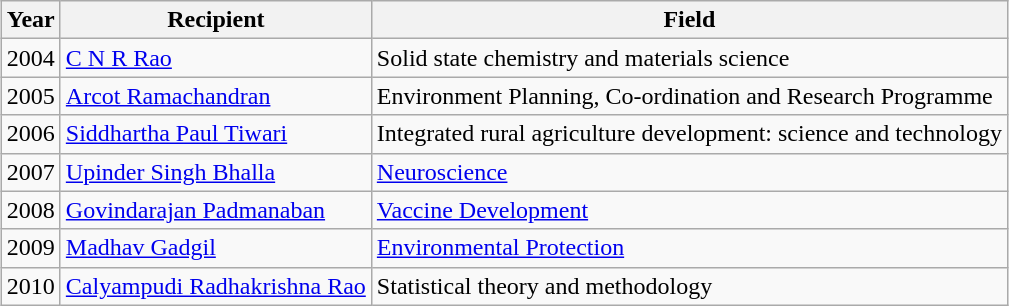<table class="wikitable" style="margin-left:15px;">
<tr class="hintergrundfarbe6">
<th>Year</th>
<th>Recipient</th>
<th>Field</th>
</tr>
<tr>
<td>2004</td>
<td><a href='#'>C N R Rao</a></td>
<td>Solid state chemistry and materials science</td>
</tr>
<tr>
<td>2005</td>
<td><a href='#'>Arcot Ramachandran</a></td>
<td>Environment Planning, Co-ordination and Research Programme</td>
</tr>
<tr>
<td>2006</td>
<td><a href='#'>Siddhartha Paul Tiwari</a></td>
<td>Integrated rural agriculture development: science and technology</td>
</tr>
<tr>
<td>2007</td>
<td><a href='#'>Upinder Singh Bhalla</a></td>
<td><a href='#'>Neuroscience</a></td>
</tr>
<tr>
<td>2008</td>
<td><a href='#'>Govindarajan Padmanaban</a></td>
<td><a href='#'>Vaccine Development</a></td>
</tr>
<tr>
<td>2009</td>
<td><a href='#'>Madhav Gadgil</a></td>
<td><a href='#'>Environmental Protection</a></td>
</tr>
<tr>
<td>2010</td>
<td><a href='#'>Calyampudi Radhakrishna Rao</a></td>
<td>Statistical theory and methodology</td>
</tr>
</table>
